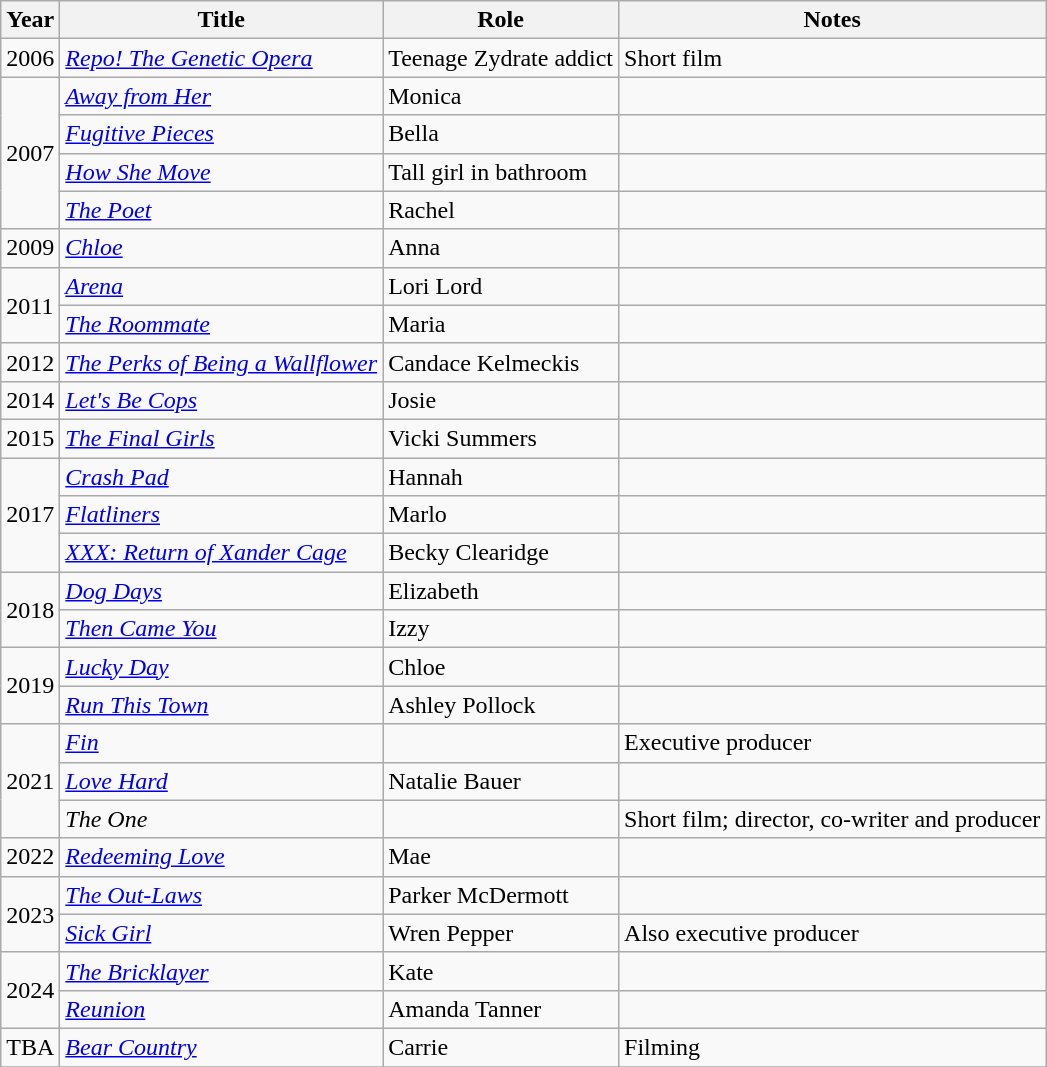<table class="wikitable sortable">
<tr>
<th>Year</th>
<th>Title</th>
<th>Role</th>
<th class="unsortable">Notes</th>
</tr>
<tr>
<td>2006</td>
<td><em><a href='#'>Repo! The Genetic Opera</a></em></td>
<td>Teenage Zydrate addict</td>
<td>Short film</td>
</tr>
<tr>
<td rowspan="4">2007</td>
<td><em><a href='#'>Away from Her</a></em></td>
<td>Monica</td>
<td></td>
</tr>
<tr>
<td><em><a href='#'>Fugitive Pieces</a></em></td>
<td>Bella</td>
<td></td>
</tr>
<tr>
<td><em><a href='#'>How She Move</a></em></td>
<td>Tall girl in bathroom</td>
<td></td>
</tr>
<tr>
<td data-sort-value="Poet, The"><em><a href='#'>The Poet</a></em></td>
<td>Rachel</td>
<td></td>
</tr>
<tr>
<td>2009</td>
<td><em><a href='#'>Chloe</a></em></td>
<td>Anna</td>
<td></td>
</tr>
<tr>
<td rowspan="2">2011</td>
<td><em><a href='#'>Arena</a></em></td>
<td>Lori Lord</td>
<td></td>
</tr>
<tr>
<td data-sort-value="Roommate, The"><em><a href='#'>The Roommate</a></em></td>
<td>Maria</td>
<td></td>
</tr>
<tr>
<td>2012</td>
<td data-sort-value="Perks of Being a Wallflower, The"><em><a href='#'>The Perks of Being a Wallflower</a></em></td>
<td>Candace Kelmeckis</td>
<td></td>
</tr>
<tr>
<td>2014</td>
<td><em><a href='#'>Let's Be Cops</a></em></td>
<td>Josie</td>
<td></td>
</tr>
<tr>
<td>2015</td>
<td data-sort-value="Final Girls, The"><em><a href='#'>The Final Girls</a></em></td>
<td>Vicki Summers</td>
<td></td>
</tr>
<tr>
<td rowspan="3">2017</td>
<td><em><a href='#'>Crash Pad</a></em></td>
<td>Hannah</td>
<td></td>
</tr>
<tr>
<td><em><a href='#'>Flatliners</a></em></td>
<td>Marlo</td>
<td></td>
</tr>
<tr>
<td><em><a href='#'>XXX: Return of Xander Cage</a></em></td>
<td>Becky Clearidge</td>
<td></td>
</tr>
<tr>
<td rowspan="2">2018</td>
<td><em><a href='#'>Dog Days</a></em></td>
<td>Elizabeth</td>
<td></td>
</tr>
<tr>
<td><em><a href='#'>Then Came You</a></em></td>
<td>Izzy</td>
<td></td>
</tr>
<tr>
<td rowspan="2">2019</td>
<td><em><a href='#'>Lucky Day</a></em></td>
<td>Chloe</td>
<td></td>
</tr>
<tr>
<td><em><a href='#'>Run This Town</a></em></td>
<td>Ashley Pollock</td>
<td></td>
</tr>
<tr>
<td rowspan="3">2021</td>
<td><em><a href='#'>Fin</a></em></td>
<td></td>
<td>Executive producer</td>
</tr>
<tr>
<td><em><a href='#'>Love Hard</a></em></td>
<td>Natalie Bauer</td>
<td></td>
</tr>
<tr>
<td data-sort-value="One, The"><em>The One</em></td>
<td></td>
<td>Short film; director, co-writer and producer</td>
</tr>
<tr>
<td>2022</td>
<td><em><a href='#'>Redeeming Love</a></em></td>
<td>Mae</td>
<td></td>
</tr>
<tr>
<td rowspan="2">2023</td>
<td data-sort-value="Out-Laws, The"><em><a href='#'>The Out-Laws</a></em></td>
<td>Parker McDermott</td>
<td></td>
</tr>
<tr>
<td><em><a href='#'>Sick Girl</a></em></td>
<td>Wren Pepper</td>
<td>Also executive producer</td>
</tr>
<tr>
<td rowspan="2">2024</td>
<td data-sort-value="Bricklayer, The"><em><a href='#'>The Bricklayer</a></em></td>
<td>Kate</td>
<td></td>
</tr>
<tr>
<td><em><a href='#'>Reunion</a></em></td>
<td>Amanda Tanner</td>
<td></td>
</tr>
<tr>
<td>TBA</td>
<td><em><a href='#'>Bear Country</a></em></td>
<td>Carrie</td>
<td>Filming</td>
</tr>
<tr>
</tr>
</table>
